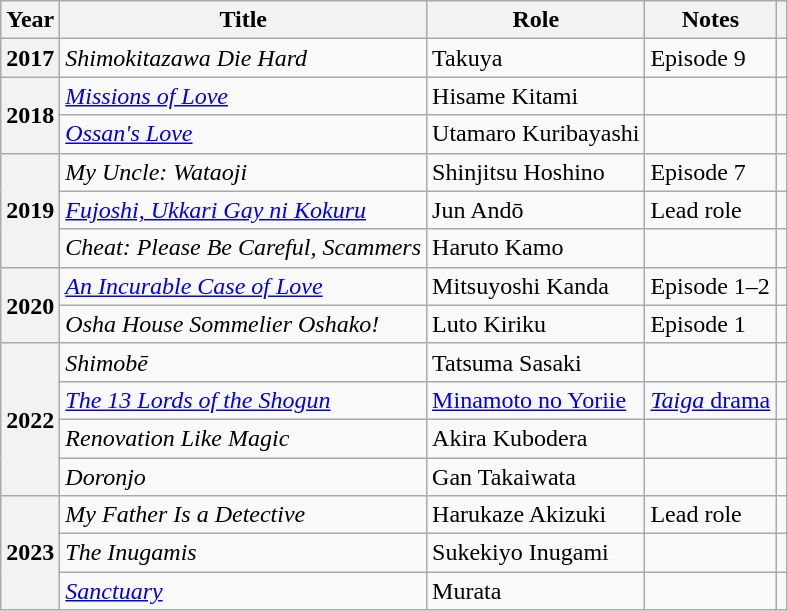<table class="wikitable plainrowheaders sortable">
<tr>
<th scope="col">Year</th>
<th scope="col">Title</th>
<th scope="col">Role</th>
<th scope="col" class="unsortable">Notes</th>
<th scope="col" class="unsortable"></th>
</tr>
<tr>
<th scope="row">2017</th>
<td><em>Shimokitazawa Die Hard</em></td>
<td>Takuya</td>
<td>Episode 9</td>
<td align="center"></td>
</tr>
<tr>
<th scope="row" rowspan="2">2018</th>
<td><em><a href='#'>Missions of Love</a></em></td>
<td>Hisame Kitami</td>
<td></td>
<td align="center"></td>
</tr>
<tr>
<td><em><a href='#'>Ossan's Love</a></em></td>
<td>Utamaro Kuribayashi</td>
<td></td>
<td align="center"></td>
</tr>
<tr>
<th rowspan="3" scope="row">2019</th>
<td><em>My Uncle: Wataoji</em></td>
<td>Shinjitsu Hoshino</td>
<td>Episode 7</td>
<td align="center"></td>
</tr>
<tr>
<td><em><a href='#'>Fujoshi, Ukkari Gay ni Kokuru</a></em></td>
<td>Jun Andō</td>
<td>Lead role</td>
<td align="center"></td>
</tr>
<tr>
<td><em>Cheat: Please Be Careful, Scammers</em></td>
<td>Haruto Kamo</td>
<td></td>
<td align="center"></td>
</tr>
<tr>
<th scope="row" rowspan="2">2020</th>
<td><em><a href='#'>An Incurable Case of Love</a></em></td>
<td>Mitsuyoshi Kanda</td>
<td>Episode 1–2</td>
<td align="center"></td>
</tr>
<tr>
<td><em>Osha House Sommelier Oshako!</em></td>
<td>Luto Kiriku</td>
<td>Episode 1</td>
<td align="center"></td>
</tr>
<tr>
<th scope="row" rowspan="4">2022</th>
<td><em>Shimobē</em></td>
<td>Tatsuma Sasaki</td>
<td></td>
<td align="center"></td>
</tr>
<tr>
<td><em><a href='#'>The 13 Lords of the Shogun</a></em></td>
<td><a href='#'>Minamoto no Yoriie</a></td>
<td><a href='#'><em>Taiga</em> drama</a></td>
<td align="center"></td>
</tr>
<tr>
<td><em>Renovation Like Magic</em></td>
<td>Akira Kubodera</td>
<td></td>
<td align="center"></td>
</tr>
<tr>
<td><em>Doronjo</em></td>
<td>Gan Takaiwata</td>
<td></td>
<td align="center"></td>
</tr>
<tr>
<th scope="row" rowspan="3">2023</th>
<td><em>My Father Is a Detective</em></td>
<td>Harukaze Akizuki</td>
<td>Lead role</td>
<td align="center"></td>
</tr>
<tr>
<td><em>The Inugamis</em></td>
<td>Sukekiyo Inugami</td>
<td></td>
<td align="center"></td>
</tr>
<tr>
<td><em><a href='#'>Sanctuary</a></em></td>
<td>Murata</td>
<td></td>
<td align="center"></td>
</tr>
</table>
